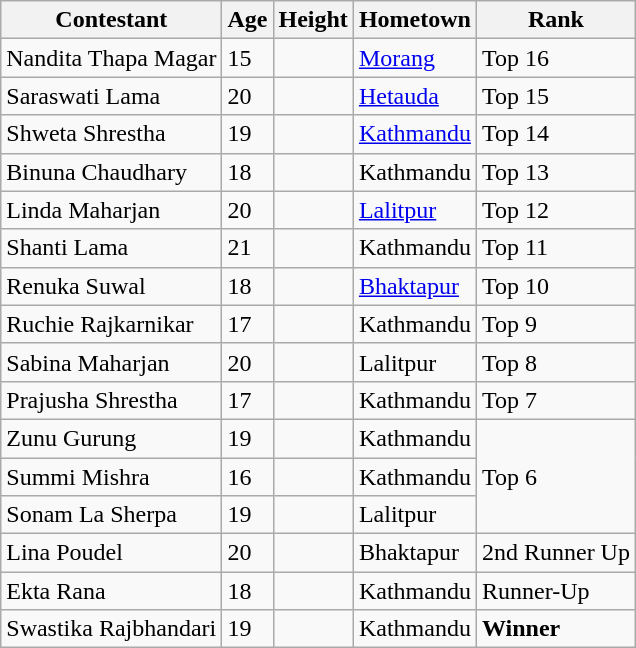<table class="wikitable sortable">
<tr>
<th>Contestant</th>
<th>Age</th>
<th>Height</th>
<th>Hometown</th>
<th>Rank</th>
</tr>
<tr>
<td>Nandita Thapa Magar</td>
<td>15</td>
<td></td>
<td><a href='#'>Morang</a></td>
<td>Top 16</td>
</tr>
<tr>
<td>Saraswati Lama</td>
<td>20</td>
<td></td>
<td><a href='#'>Hetauda</a></td>
<td>Top 15</td>
</tr>
<tr>
<td>Shweta Shrestha</td>
<td>19</td>
<td></td>
<td><a href='#'>Kathmandu</a></td>
<td>Top 14</td>
</tr>
<tr>
<td>Binuna Chaudhary</td>
<td>18</td>
<td></td>
<td>Kathmandu</td>
<td>Top 13</td>
</tr>
<tr>
<td>Linda Maharjan</td>
<td>20</td>
<td></td>
<td><a href='#'>Lalitpur</a></td>
<td>Top 12</td>
</tr>
<tr>
<td>Shanti Lama</td>
<td>21</td>
<td></td>
<td>Kathmandu</td>
<td>Top 11</td>
</tr>
<tr>
<td>Renuka Suwal</td>
<td>18</td>
<td></td>
<td><a href='#'>Bhaktapur</a></td>
<td>Top 10</td>
</tr>
<tr>
<td>Ruchie Rajkarnikar</td>
<td>17</td>
<td></td>
<td>Kathmandu</td>
<td>Top 9</td>
</tr>
<tr>
<td>Sabina Maharjan</td>
<td>20</td>
<td></td>
<td>Lalitpur</td>
<td>Top 8</td>
</tr>
<tr>
<td>Prajusha Shrestha</td>
<td>17</td>
<td></td>
<td>Kathmandu</td>
<td>Top 7</td>
</tr>
<tr>
<td>Zunu Gurung</td>
<td>19</td>
<td></td>
<td>Kathmandu</td>
<td rowspan=3>Top 6</td>
</tr>
<tr>
<td>Summi Mishra</td>
<td>16</td>
<td></td>
<td>Kathmandu</td>
</tr>
<tr>
<td>Sonam La Sherpa</td>
<td>19</td>
<td></td>
<td>Lalitpur</td>
</tr>
<tr>
<td>Lina Poudel</td>
<td>20</td>
<td></td>
<td>Bhaktapur</td>
<td>2nd Runner Up</td>
</tr>
<tr>
<td>Ekta Rana</td>
<td>18</td>
<td></td>
<td>Kathmandu</td>
<td>Runner-Up</td>
</tr>
<tr>
<td>Swastika Rajbhandari</td>
<td>19</td>
<td></td>
<td>Kathmandu</td>
<td><strong>Winner</strong></td>
</tr>
</table>
